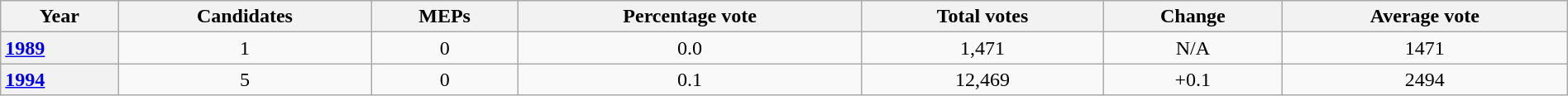<table style="width:100%;" class="wikitable">
<tr>
<th>Year</th>
<th>Candidates</th>
<th>MEPs</th>
<th>Percentage vote</th>
<th>Total votes</th>
<th>Change</th>
<th>Average vote</th>
</tr>
<tr style="text-align:center;">
<th style="text-align:left;"><a href='#'>1989</a></th>
<td>1</td>
<td>0</td>
<td>0.0</td>
<td>1,471</td>
<td>N/A</td>
<td>1471</td>
</tr>
<tr style="text-align:center;">
<th style="text-align:left;"><a href='#'>1994</a></th>
<td>5</td>
<td>0</td>
<td>0.1</td>
<td>12,469</td>
<td>+0.1</td>
<td>2494</td>
</tr>
</table>
